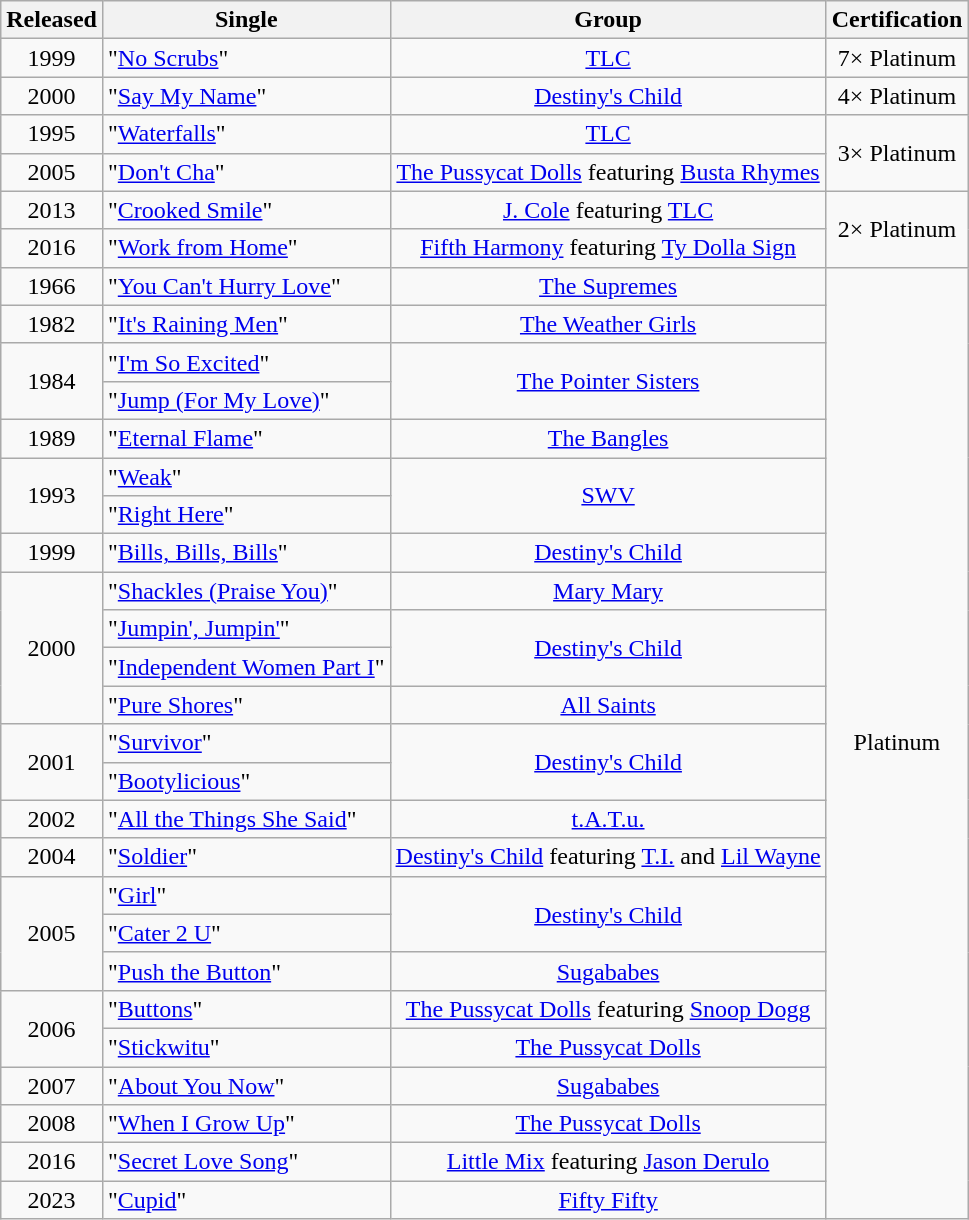<table class="wikitable" style="text-align:center;">
<tr>
<th>Released</th>
<th>Single</th>
<th>Group</th>
<th>Certification</th>
</tr>
<tr>
<td>1999</td>
<td style="text-align:left;">"<a href='#'>No Scrubs</a>"</td>
<td><a href='#'>TLC</a></td>
<td>7× Platinum</td>
</tr>
<tr>
<td>2000</td>
<td style="text-align:left;">"<a href='#'>Say My Name</a>"</td>
<td><a href='#'>Destiny's Child</a></td>
<td>4× Platinum</td>
</tr>
<tr>
<td>1995</td>
<td style="text-align:left;">"<a href='#'>Waterfalls</a>"</td>
<td><a href='#'>TLC</a></td>
<td rowspan="2">3× Platinum</td>
</tr>
<tr>
<td>2005</td>
<td style="text-align:left;">"<a href='#'>Don't Cha</a>"</td>
<td><a href='#'>The Pussycat Dolls</a> featuring <a href='#'>Busta Rhymes</a></td>
</tr>
<tr>
<td>2013</td>
<td style="text-align:left;">"<a href='#'>Crooked Smile</a>"</td>
<td><a href='#'>J. Cole</a> featuring <a href='#'>TLC</a></td>
<td rowspan="2">2× Platinum</td>
</tr>
<tr>
<td>2016</td>
<td style="text-align:left;">"<a href='#'>Work from Home</a>"</td>
<td><a href='#'>Fifth Harmony</a> featuring <a href='#'>Ty Dolla Sign</a></td>
</tr>
<tr>
<td>1966</td>
<td style="text-align:left;">"<a href='#'>You Can't Hurry Love</a>"</td>
<td><a href='#'>The Supremes</a></td>
<td rowspan="26">Platinum</td>
</tr>
<tr>
<td>1982</td>
<td style="text-align:left;">"<a href='#'>It's Raining Men</a>"</td>
<td><a href='#'>The Weather Girls</a></td>
</tr>
<tr>
<td rowspan="2">1984</td>
<td style="text-align:left;">"<a href='#'>I'm So Excited</a>"</td>
<td rowspan="2"><a href='#'>The Pointer Sisters</a></td>
</tr>
<tr>
<td style="text-align:left;">"<a href='#'>Jump (For My Love)</a>"</td>
</tr>
<tr>
<td>1989</td>
<td style="text-align:left;">"<a href='#'>Eternal Flame</a>"</td>
<td><a href='#'>The Bangles</a></td>
</tr>
<tr>
<td rowspan="2">1993</td>
<td style="text-align:left;">"<a href='#'>Weak</a>"</td>
<td rowspan="2"><a href='#'>SWV</a></td>
</tr>
<tr>
<td style="text-align:left;">"<a href='#'>Right Here</a>"</td>
</tr>
<tr>
<td>1999</td>
<td style="text-align:left;">"<a href='#'>Bills, Bills, Bills</a>"</td>
<td><a href='#'>Destiny's Child</a></td>
</tr>
<tr>
<td rowspan="4">2000</td>
<td style="text-align:left;">"<a href='#'>Shackles (Praise You)</a>"</td>
<td><a href='#'>Mary Mary</a></td>
</tr>
<tr>
<td style="text-align:left;">"<a href='#'>Jumpin', Jumpin'</a>"</td>
<td rowspan="2"><a href='#'>Destiny's Child</a></td>
</tr>
<tr>
<td style="text-align:left;">"<a href='#'>Independent Women Part I</a>"</td>
</tr>
<tr>
<td style="text-align:left;">"<a href='#'>Pure Shores</a>"</td>
<td><a href='#'>All Saints</a></td>
</tr>
<tr>
<td rowspan="2">2001</td>
<td style="text-align:left;">"<a href='#'>Survivor</a>"</td>
<td rowspan="2"><a href='#'>Destiny's Child</a></td>
</tr>
<tr>
<td style="text-align:left;">"<a href='#'>Bootylicious</a>"</td>
</tr>
<tr>
<td>2002</td>
<td style="text-align:left;">"<a href='#'>All the Things She Said</a>"</td>
<td><a href='#'>t.A.T.u.</a></td>
</tr>
<tr>
<td>2004</td>
<td style="text-align:left;">"<a href='#'>Soldier</a>"</td>
<td><a href='#'>Destiny's Child</a> featuring <a href='#'>T.I.</a> and <a href='#'>Lil Wayne</a></td>
</tr>
<tr>
<td rowspan="3">2005</td>
<td style="text-align:left;">"<a href='#'>Girl</a>"</td>
<td rowspan="2"><a href='#'>Destiny's Child</a></td>
</tr>
<tr>
<td style="text-align:left;">"<a href='#'>Cater 2 U</a>"</td>
</tr>
<tr>
<td style="text-align:left;">"<a href='#'>Push the Button</a>"</td>
<td><a href='#'>Sugababes</a></td>
</tr>
<tr>
<td rowspan="2">2006</td>
<td style="text-align:left;">"<a href='#'>Buttons</a>"</td>
<td><a href='#'>The Pussycat Dolls</a> featuring <a href='#'>Snoop Dogg</a></td>
</tr>
<tr>
<td style="text-align:left;">"<a href='#'>Stickwitu</a>"</td>
<td><a href='#'>The Pussycat Dolls</a></td>
</tr>
<tr>
<td>2007</td>
<td style="text-align:left;">"<a href='#'>About You Now</a>"</td>
<td><a href='#'>Sugababes</a></td>
</tr>
<tr>
<td>2008</td>
<td style="text-align:left;">"<a href='#'>When I Grow Up</a>"</td>
<td><a href='#'>The Pussycat Dolls</a></td>
</tr>
<tr>
<td>2016</td>
<td style="text-align:left;">"<a href='#'>Secret Love Song</a>"</td>
<td><a href='#'>Little Mix</a> featuring <a href='#'>Jason Derulo</a></td>
</tr>
<tr>
<td>2023</td>
<td style="text-align:left;">"<a href='#'>Cupid</a>"</td>
<td><a href='#'>Fifty Fifty</a></td>
</tr>
</table>
